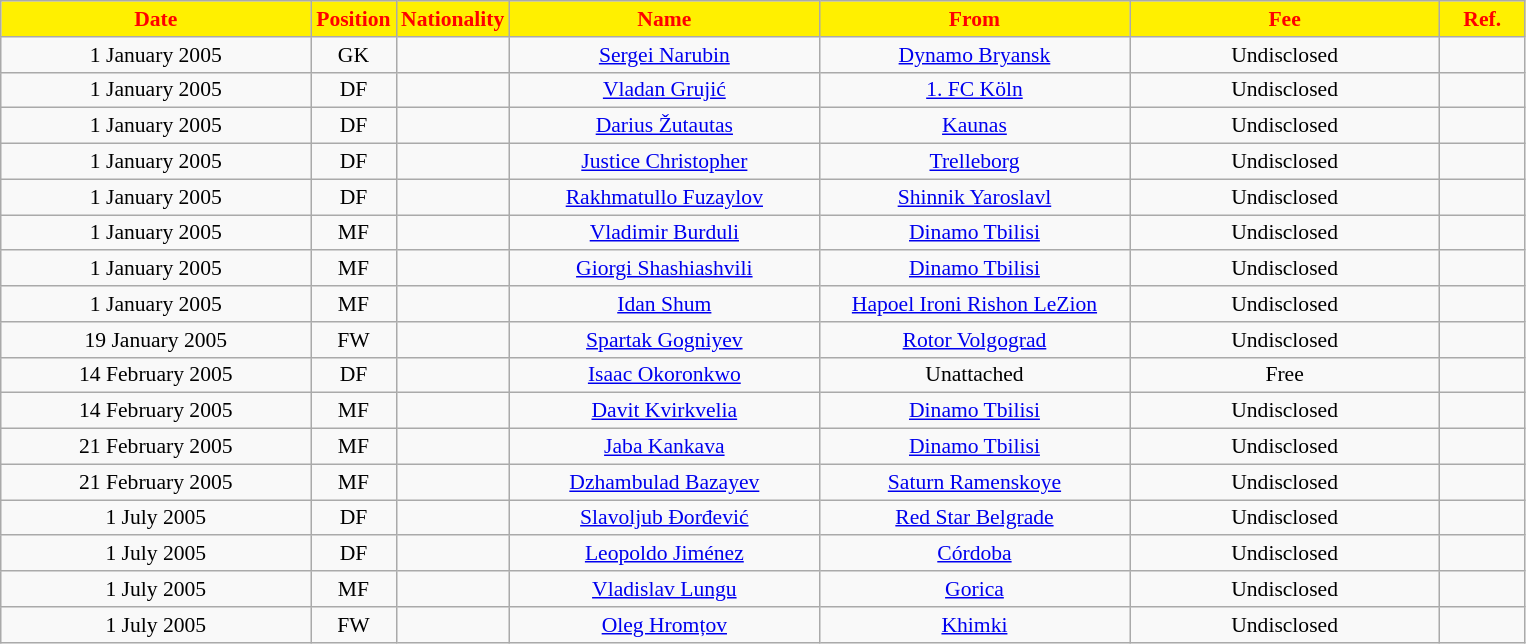<table class="wikitable"  style="text-align:center; font-size:90%; ">
<tr>
<th style="background:#FFF000; color:red; width:200px;">Date</th>
<th style="background:#FFF000; color:red; width:50px;">Position</th>
<th style="background:#FFF000; color:red; width:50x;">Nationality</th>
<th style="background:#FFF000; color:red; width:200px;">Name</th>
<th style="background:#FFF000; color:red; width:200px;">From</th>
<th style="background:#FFF000; color:red; width:200px;">Fee</th>
<th style="background:#FFF000; color:red; width:50px;">Ref.</th>
</tr>
<tr>
<td>1 January 2005</td>
<td>GK</td>
<td></td>
<td><a href='#'>Sergei Narubin</a></td>
<td><a href='#'>Dynamo Bryansk</a></td>
<td>Undisclosed</td>
<td></td>
</tr>
<tr>
<td>1 January 2005</td>
<td>DF</td>
<td></td>
<td><a href='#'>Vladan Grujić</a></td>
<td><a href='#'>1. FC Köln</a></td>
<td>Undisclosed</td>
<td></td>
</tr>
<tr>
<td>1 January 2005</td>
<td>DF</td>
<td></td>
<td><a href='#'>Darius Žutautas</a></td>
<td><a href='#'>Kaunas</a></td>
<td>Undisclosed</td>
<td></td>
</tr>
<tr>
<td>1 January 2005</td>
<td>DF</td>
<td></td>
<td><a href='#'>Justice Christopher</a></td>
<td><a href='#'>Trelleborg</a></td>
<td>Undisclosed</td>
<td></td>
</tr>
<tr>
<td>1 January 2005</td>
<td>DF</td>
<td></td>
<td><a href='#'>Rakhmatullo Fuzaylov</a></td>
<td><a href='#'>Shinnik Yaroslavl</a></td>
<td>Undisclosed</td>
<td></td>
</tr>
<tr>
<td>1 January 2005</td>
<td>MF</td>
<td></td>
<td><a href='#'>Vladimir Burduli</a></td>
<td><a href='#'>Dinamo Tbilisi</a></td>
<td>Undisclosed</td>
<td></td>
</tr>
<tr>
<td>1 January 2005</td>
<td>MF</td>
<td></td>
<td><a href='#'>Giorgi Shashiashvili</a></td>
<td><a href='#'>Dinamo Tbilisi</a></td>
<td>Undisclosed</td>
<td></td>
</tr>
<tr>
<td>1 January 2005</td>
<td>MF</td>
<td></td>
<td><a href='#'>Idan Shum</a></td>
<td><a href='#'>Hapoel Ironi Rishon LeZion</a></td>
<td>Undisclosed</td>
<td></td>
</tr>
<tr>
<td>19 January 2005</td>
<td>FW</td>
<td></td>
<td><a href='#'>Spartak Gogniyev</a></td>
<td><a href='#'>Rotor Volgograd</a></td>
<td>Undisclosed</td>
<td></td>
</tr>
<tr>
<td>14 February 2005</td>
<td>DF</td>
<td></td>
<td><a href='#'>Isaac Okoronkwo</a></td>
<td>Unattached</td>
<td>Free</td>
<td></td>
</tr>
<tr>
<td>14 February 2005</td>
<td>MF</td>
<td></td>
<td><a href='#'>Davit Kvirkvelia</a></td>
<td><a href='#'>Dinamo Tbilisi</a></td>
<td>Undisclosed</td>
<td></td>
</tr>
<tr>
<td>21 February 2005</td>
<td>MF</td>
<td></td>
<td><a href='#'>Jaba Kankava</a></td>
<td><a href='#'>Dinamo Tbilisi</a></td>
<td>Undisclosed</td>
<td></td>
</tr>
<tr>
<td>21 February 2005</td>
<td>MF</td>
<td></td>
<td><a href='#'>Dzhambulad Bazayev</a></td>
<td><a href='#'>Saturn Ramenskoye</a></td>
<td>Undisclosed</td>
<td></td>
</tr>
<tr>
<td>1 July 2005</td>
<td>DF</td>
<td></td>
<td><a href='#'>Slavoljub Đorđević</a></td>
<td><a href='#'>Red Star Belgrade</a></td>
<td>Undisclosed</td>
<td></td>
</tr>
<tr>
<td>1 July 2005</td>
<td>DF</td>
<td></td>
<td><a href='#'>Leopoldo Jiménez</a></td>
<td><a href='#'>Córdoba</a></td>
<td>Undisclosed</td>
<td></td>
</tr>
<tr>
<td>1 July 2005</td>
<td>MF</td>
<td></td>
<td><a href='#'>Vladislav Lungu</a></td>
<td><a href='#'>Gorica</a></td>
<td>Undisclosed</td>
<td></td>
</tr>
<tr>
<td>1 July 2005</td>
<td>FW</td>
<td></td>
<td><a href='#'>Oleg Hromțov</a></td>
<td><a href='#'>Khimki</a></td>
<td>Undisclosed</td>
<td></td>
</tr>
</table>
